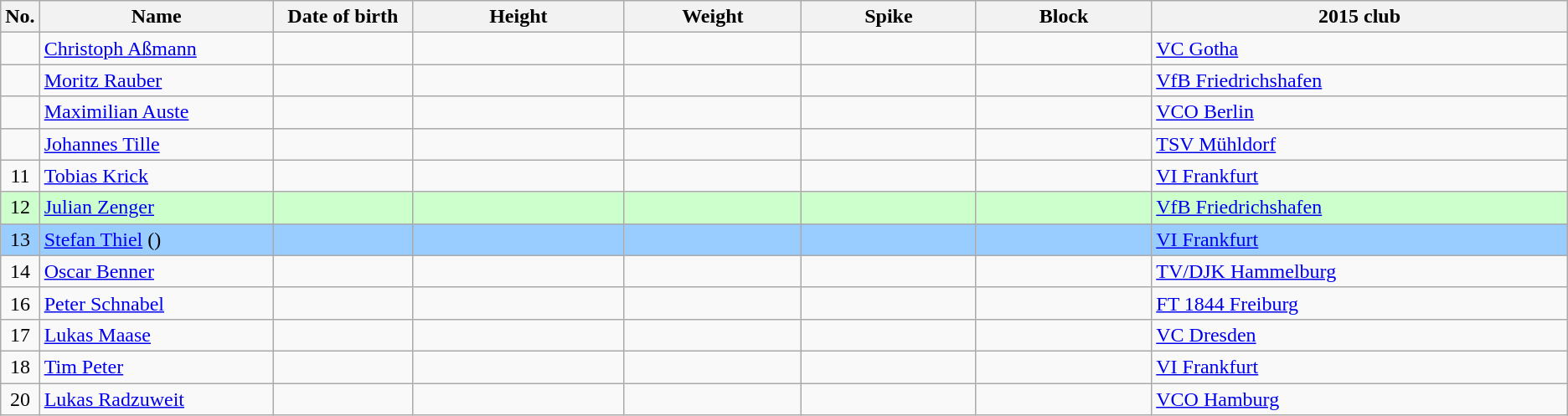<table class="wikitable sortable" style="text-align:center;">
<tr>
<th>No.</th>
<th style="width:12em">Name</th>
<th style="width:7em">Date of birth</th>
<th style="width:11em">Height</th>
<th style="width:9em">Weight</th>
<th style="width:9em">Spike</th>
<th style="width:9em">Block</th>
<th style="width:22em">2015 club</th>
</tr>
<tr>
<td></td>
<td align=left><a href='#'>Christoph Aßmann</a></td>
<td align=right></td>
<td></td>
<td></td>
<td></td>
<td></td>
<td align=left> <a href='#'>VC Gotha</a></td>
</tr>
<tr>
<td></td>
<td align=left><a href='#'>Moritz Rauber</a></td>
<td align=right></td>
<td></td>
<td></td>
<td></td>
<td></td>
<td align=left> <a href='#'>VfB Friedrichshafen</a></td>
</tr>
<tr>
<td></td>
<td align=left><a href='#'>Maximilian Auste</a></td>
<td align=right></td>
<td></td>
<td></td>
<td></td>
<td></td>
<td align=left> <a href='#'>VCO Berlin</a></td>
</tr>
<tr>
<td></td>
<td align=left><a href='#'>Johannes Tille</a></td>
<td align=right></td>
<td></td>
<td></td>
<td></td>
<td></td>
<td align=left> <a href='#'>TSV Mühldorf</a></td>
</tr>
<tr>
<td>11</td>
<td align=left><a href='#'>Tobias Krick</a></td>
<td align=right></td>
<td></td>
<td></td>
<td></td>
<td></td>
<td align=left> <a href='#'>VI Frankfurt</a></td>
</tr>
<tr bgcolor=#ccffcc>
<td>12</td>
<td align=left><a href='#'>Julian Zenger</a></td>
<td align=right></td>
<td></td>
<td></td>
<td></td>
<td></td>
<td align=left> <a href='#'>VfB Friedrichshafen</a></td>
</tr>
<tr bgcolor=#9acdff>
<td>13</td>
<td align=left><a href='#'>Stefan Thiel</a> ()</td>
<td align=right></td>
<td></td>
<td></td>
<td></td>
<td></td>
<td align=left> <a href='#'>VI Frankfurt</a></td>
</tr>
<tr>
<td>14</td>
<td align=left><a href='#'>Oscar Benner</a></td>
<td align=right></td>
<td></td>
<td></td>
<td></td>
<td></td>
<td align=left> <a href='#'>TV/DJK Hammelburg</a></td>
</tr>
<tr>
<td>16</td>
<td align=left><a href='#'>Peter Schnabel</a></td>
<td align=right></td>
<td></td>
<td></td>
<td></td>
<td></td>
<td align=left> <a href='#'>FT 1844 Freiburg</a></td>
</tr>
<tr>
<td>17</td>
<td align=left><a href='#'>Lukas Maase</a></td>
<td align=right></td>
<td></td>
<td></td>
<td></td>
<td></td>
<td align=left> <a href='#'>VC Dresden</a></td>
</tr>
<tr>
<td>18</td>
<td align=left><a href='#'>Tim Peter</a></td>
<td align=right></td>
<td></td>
<td></td>
<td></td>
<td></td>
<td align=left> <a href='#'>VI Frankfurt</a></td>
</tr>
<tr>
<td>20</td>
<td align=left><a href='#'>Lukas Radzuweit</a></td>
<td align=right></td>
<td></td>
<td></td>
<td></td>
<td></td>
<td align=left> <a href='#'>VCO Hamburg</a></td>
</tr>
</table>
